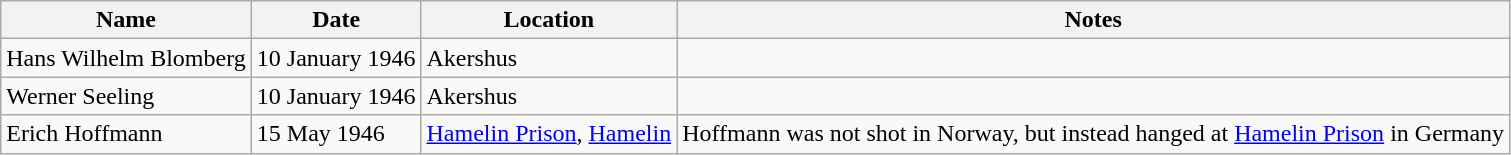<table class="wikitable sortable">
<tr>
<th scope="col">Name</th>
<th scope="col">Date</th>
<th scope="col">Location</th>
<th scope="col">Notes</th>
</tr>
<tr>
<td>Hans Wilhelm Blomberg</td>
<td>10 January 1946</td>
<td>Akershus</td>
<td></td>
</tr>
<tr>
<td>Werner Seeling</td>
<td>10 January 1946</td>
<td>Akershus</td>
<td></td>
</tr>
<tr>
<td>Erich Hoffmann</td>
<td>15 May 1946</td>
<td><a href='#'>Hamelin Prison</a>, <a href='#'>Hamelin</a></td>
<td>Hoffmann was not shot in Norway, but instead hanged at <a href='#'>Hamelin Prison</a> in Germany</td>
</tr>
</table>
